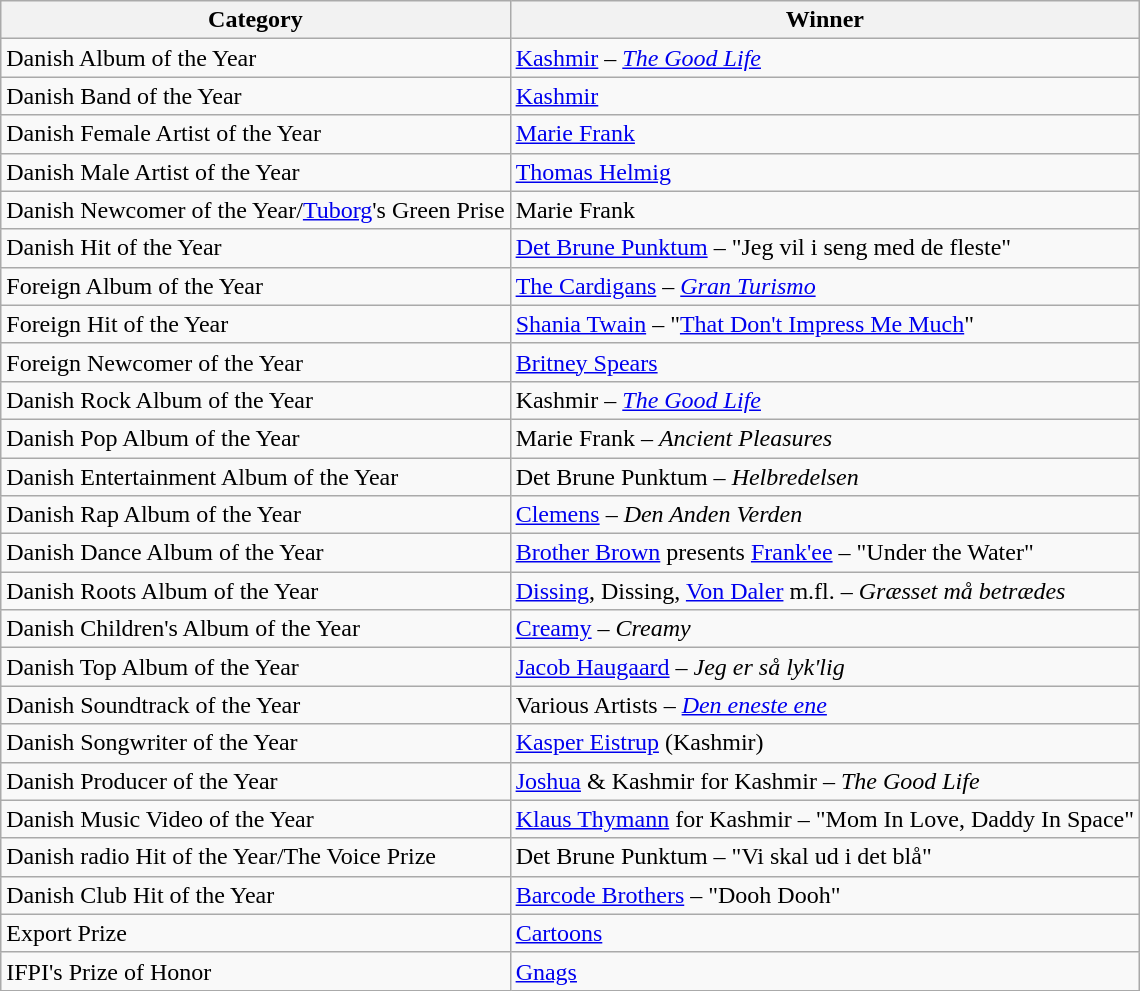<table class="wikitable">
<tr>
<th>Category</th>
<th>Winner</th>
</tr>
<tr>
<td>Danish Album of the Year</td>
<td><a href='#'>Kashmir</a> – <em><a href='#'>The Good Life</a></em></td>
</tr>
<tr>
<td>Danish Band of the Year</td>
<td><a href='#'>Kashmir</a></td>
</tr>
<tr>
<td>Danish Female Artist of the Year</td>
<td><a href='#'>Marie Frank</a></td>
</tr>
<tr>
<td>Danish Male Artist of the Year</td>
<td><a href='#'>Thomas Helmig</a></td>
</tr>
<tr>
<td>Danish Newcomer of the Year/<a href='#'>Tuborg</a>'s Green Prise</td>
<td>Marie Frank</td>
</tr>
<tr>
<td>Danish Hit of the Year</td>
<td><a href='#'>Det Brune Punktum</a> – "Jeg vil i seng med de fleste"</td>
</tr>
<tr>
<td>Foreign Album of the Year</td>
<td><a href='#'>The Cardigans</a> – <em><a href='#'>Gran Turismo</a></em></td>
</tr>
<tr>
<td>Foreign Hit of the Year</td>
<td><a href='#'>Shania Twain</a> – "<a href='#'>That Don't Impress Me Much</a>"</td>
</tr>
<tr>
<td>Foreign Newcomer of the Year</td>
<td><a href='#'>Britney Spears</a></td>
</tr>
<tr>
<td>Danish Rock Album of the Year</td>
<td>Kashmir – <em><a href='#'>The Good Life</a></em></td>
</tr>
<tr>
<td>Danish Pop Album of the Year</td>
<td>Marie Frank – <em>Ancient Pleasures</em></td>
</tr>
<tr>
<td>Danish Entertainment Album of the Year</td>
<td>Det Brune Punktum – <em>Helbredelsen</em></td>
</tr>
<tr>
<td>Danish Rap Album of the Year</td>
<td><a href='#'>Clemens</a> – <em>Den Anden Verden</em></td>
</tr>
<tr>
<td>Danish Dance Album of the Year</td>
<td><a href='#'>Brother Brown</a> presents <a href='#'>Frank'ee</a> – "Under the Water"</td>
</tr>
<tr>
<td>Danish Roots Album of the Year</td>
<td><a href='#'>Dissing</a>, Dissing, <a href='#'>Von Daler</a> m.fl. – <em>Græsset må betrædes</em></td>
</tr>
<tr>
<td>Danish Children's Album of the Year</td>
<td><a href='#'>Creamy</a> – <em>Creamy</em></td>
</tr>
<tr>
<td>Danish Top Album of the Year</td>
<td><a href='#'>Jacob Haugaard</a> – <em>Jeg er så lyk'lig</em></td>
</tr>
<tr>
<td>Danish Soundtrack of the Year</td>
<td>Various Artists – <em><a href='#'>Den eneste ene</a></em></td>
</tr>
<tr>
<td>Danish Songwriter of the Year</td>
<td><a href='#'>Kasper Eistrup</a> (Kashmir)</td>
</tr>
<tr>
<td>Danish Producer of the Year</td>
<td><a href='#'>Joshua</a> & Kashmir for Kashmir – <em>The Good Life</em></td>
</tr>
<tr>
<td>Danish Music Video of the Year</td>
<td><a href='#'>Klaus Thymann</a> for Kashmir – "Mom In Love, Daddy In Space"</td>
</tr>
<tr>
<td>Danish radio Hit of the Year/The Voice Prize</td>
<td>Det Brune Punktum – "Vi skal ud i det blå"</td>
</tr>
<tr>
<td>Danish Club Hit of the Year</td>
<td><a href='#'>Barcode Brothers</a> – "Dooh Dooh"</td>
</tr>
<tr>
<td>Export Prize</td>
<td><a href='#'>Cartoons</a></td>
</tr>
<tr>
<td>IFPI's Prize of Honor</td>
<td><a href='#'>Gnags</a></td>
</tr>
</table>
